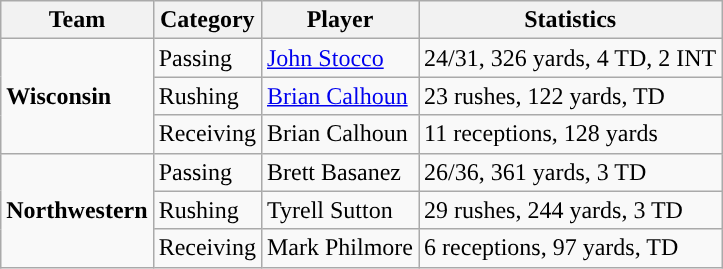<table class="wikitable" style="float: left;">
<tr>
<th>Team</th>
<th>Category</th>
<th>Player</th>
<th>Statistics</th>
</tr>
<tr>
<td rowspan=3><strong>Wisconsin</strong></td>
<td>Passing</td>
<td><a href='#'>John Stocco</a></td>
<td>24/31, 326 yards, 4 TD, 2 INT</td>
</tr>
<tr>
<td>Rushing</td>
<td><a href='#'>Brian Calhoun</a></td>
<td>23 rushes, 122 yards, TD</td>
</tr>
<tr>
<td>Receiving</td>
<td>Brian Calhoun</td>
<td>11 receptions, 128 yards</td>
</tr>
<tr>
<td rowspan=3><strong>Northwestern</strong></td>
<td>Passing</td>
<td>Brett Basanez</td>
<td>26/36, 361 yards, 3 TD</td>
</tr>
<tr>
<td>Rushing</td>
<td>Tyrell Sutton</td>
<td>29 rushes, 244 yards, 3 TD</td>
</tr>
<tr>
<td>Receiving</td>
<td>Mark Philmore</td>
<td>6 receptions, 97 yards, TD</td>
</tr>
</table>
